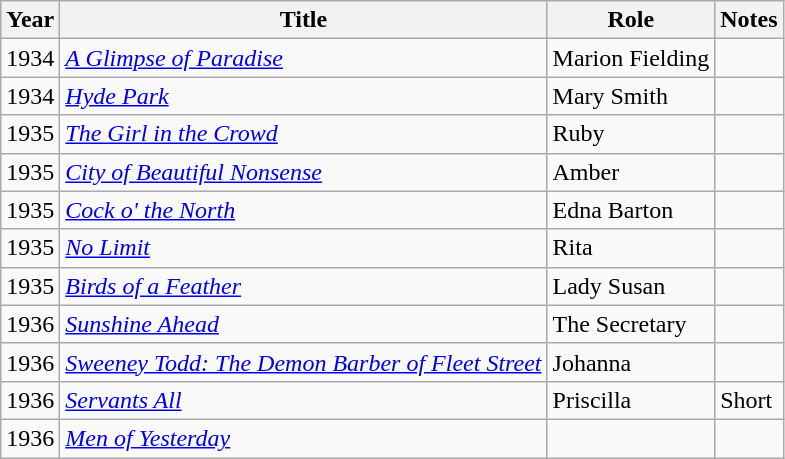<table class="wikitable">
<tr>
<th>Year</th>
<th>Title</th>
<th>Role</th>
<th>Notes</th>
</tr>
<tr>
<td>1934</td>
<td><em><a href='#'>A Glimpse of Paradise</a></em></td>
<td>Marion Fielding</td>
<td></td>
</tr>
<tr>
<td>1934</td>
<td><em><a href='#'>Hyde Park</a></em></td>
<td>Mary Smith</td>
<td></td>
</tr>
<tr>
<td>1935</td>
<td><em><a href='#'>The Girl in the Crowd</a></em></td>
<td>Ruby</td>
<td></td>
</tr>
<tr>
<td>1935</td>
<td><em><a href='#'>City of Beautiful Nonsense</a></em></td>
<td>Amber</td>
<td></td>
</tr>
<tr>
<td>1935</td>
<td><em><a href='#'>Cock o' the North</a></em></td>
<td>Edna Barton</td>
<td></td>
</tr>
<tr>
<td>1935</td>
<td><em><a href='#'>No Limit</a></em></td>
<td>Rita</td>
<td></td>
</tr>
<tr>
<td>1935</td>
<td><em><a href='#'>Birds of a Feather</a></em></td>
<td>Lady Susan</td>
<td></td>
</tr>
<tr>
<td>1936</td>
<td><em><a href='#'>Sunshine Ahead</a></em></td>
<td>The Secretary</td>
<td></td>
</tr>
<tr>
<td>1936</td>
<td><em><a href='#'>Sweeney Todd: The Demon Barber of Fleet Street</a></em></td>
<td>Johanna</td>
<td></td>
</tr>
<tr>
<td>1936</td>
<td><em><a href='#'>Servants All</a></em></td>
<td>Priscilla</td>
<td>Short</td>
</tr>
<tr>
<td>1936</td>
<td><em><a href='#'>Men of Yesterday</a></em></td>
<td></td>
<td></td>
</tr>
</table>
